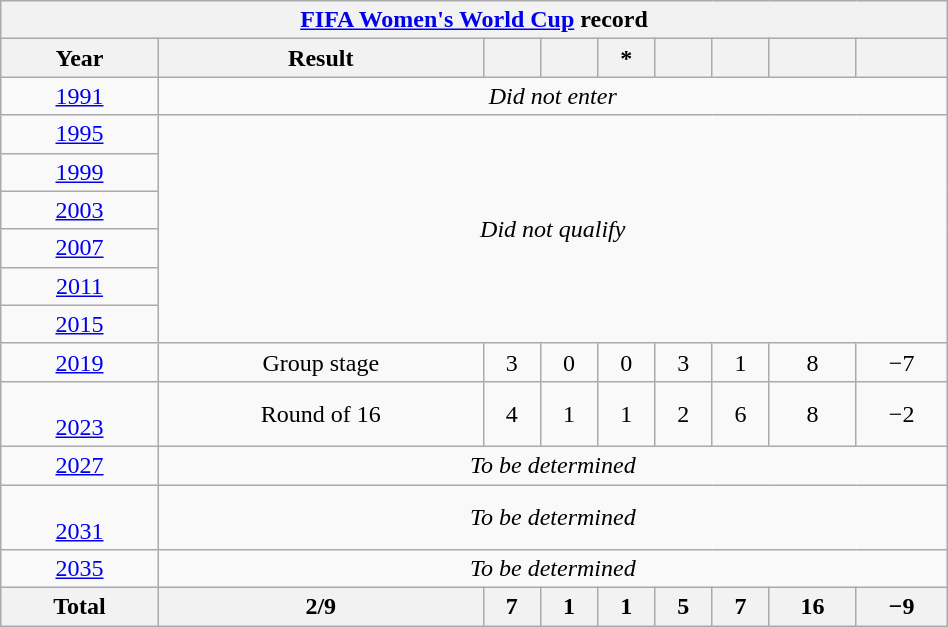<table class="wikitable" style="text-align: center; width:50%;">
<tr>
<th colspan=10><a href='#'>FIFA Women's World Cup</a> record</th>
</tr>
<tr>
<th>Year</th>
<th>Result</th>
<th></th>
<th></th>
<th>*</th>
<th></th>
<th></th>
<th></th>
<th></th>
</tr>
<tr>
<td> <a href='#'>1991</a></td>
<td rowspan=1 colspan=8><em>Did not enter</em></td>
</tr>
<tr>
<td> <a href='#'>1995</a></td>
<td colspan=8 rowspan=6><em>Did not qualify</em></td>
</tr>
<tr>
<td> <a href='#'>1999</a></td>
</tr>
<tr>
<td> <a href='#'>2003</a></td>
</tr>
<tr>
<td> <a href='#'>2007</a></td>
</tr>
<tr>
<td> <a href='#'>2011</a></td>
</tr>
<tr>
<td> <a href='#'>2015</a></td>
</tr>
<tr>
<td> <a href='#'>2019</a></td>
<td>Group stage</td>
<td>3</td>
<td>0</td>
<td>0</td>
<td>3</td>
<td>1</td>
<td>8</td>
<td>−7</td>
</tr>
<tr>
<td> <br> <a href='#'>2023</a></td>
<td>Round of 16</td>
<td>4</td>
<td>1</td>
<td>1</td>
<td>2</td>
<td>6</td>
<td>8</td>
<td>−2</td>
</tr>
<tr>
<td> <a href='#'>2027</a></td>
<td colspan=8><em> To be determined </em></td>
</tr>
<tr>
<td><br> <a href='#'>2031</a></td>
<td colspan=8><em> To be determined </em></td>
</tr>
<tr>
<td> <a href='#'>2035</a></td>
<td colspan=8><em> To be determined </em></td>
</tr>
<tr>
<th>Total</th>
<th>2/9</th>
<th>7</th>
<th>1</th>
<th>1</th>
<th>5</th>
<th>7</th>
<th>16</th>
<th>−9</th>
</tr>
</table>
